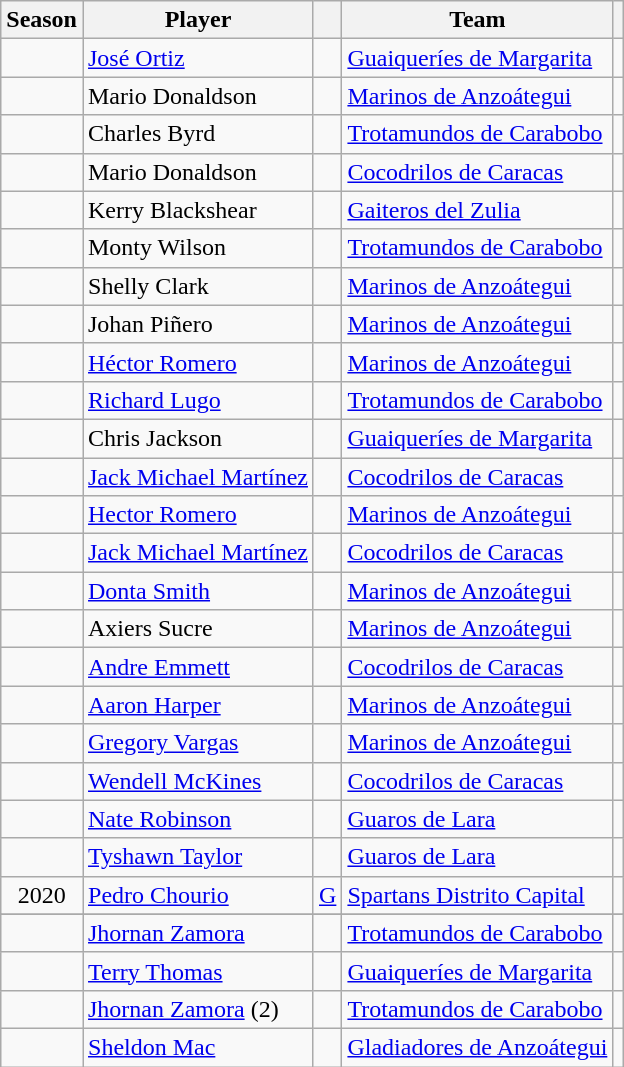<table class="wikitable sortable">
<tr>
<th>Season</th>
<th>Player</th>
<th></th>
<th>Team</th>
<th></th>
</tr>
<tr>
<td></td>
<td> <a href='#'>José Ortiz</a></td>
<td></td>
<td><a href='#'>Guaiqueríes de Margarita</a></td>
<td></td>
</tr>
<tr>
<td></td>
<td> Mario Donaldson</td>
<td></td>
<td><a href='#'>Marinos de Anzoátegui</a></td>
<td></td>
</tr>
<tr>
<td></td>
<td> Charles Byrd</td>
<td></td>
<td><a href='#'>Trotamundos de Carabobo</a></td>
<td></td>
</tr>
<tr>
<td></td>
<td> Mario Donaldson</td>
<td></td>
<td><a href='#'>Cocodrilos de Caracas</a></td>
<td></td>
</tr>
<tr>
<td></td>
<td> Kerry Blackshear</td>
<td></td>
<td><a href='#'>Gaiteros del Zulia</a></td>
<td></td>
</tr>
<tr>
<td></td>
<td> Monty Wilson</td>
<td></td>
<td><a href='#'>Trotamundos de Carabobo</a></td>
<td></td>
</tr>
<tr>
<td></td>
<td> Shelly Clark</td>
<td></td>
<td><a href='#'>Marinos de Anzoátegui</a></td>
<td></td>
</tr>
<tr>
<td></td>
<td> Johan Piñero</td>
<td></td>
<td><a href='#'>Marinos de Anzoátegui</a></td>
<td></td>
</tr>
<tr>
<td></td>
<td> <a href='#'>Héctor Romero</a></td>
<td></td>
<td><a href='#'>Marinos de Anzoátegui</a></td>
<td></td>
</tr>
<tr>
<td></td>
<td> <a href='#'>Richard Lugo</a></td>
<td></td>
<td><a href='#'>Trotamundos de Carabobo</a></td>
<td></td>
</tr>
<tr>
<td></td>
<td> Chris Jackson</td>
<td></td>
<td><a href='#'>Guaiqueríes de Margarita</a></td>
<td></td>
</tr>
<tr>
<td></td>
<td> <a href='#'>Jack Michael Martínez</a></td>
<td></td>
<td><a href='#'>Cocodrilos de Caracas</a></td>
<td></td>
</tr>
<tr>
<td></td>
<td> <a href='#'>Hector Romero</a></td>
<td></td>
<td><a href='#'>Marinos de Anzoátegui</a></td>
<td></td>
</tr>
<tr>
<td></td>
<td> <a href='#'>Jack Michael Martínez</a></td>
<td></td>
<td><a href='#'>Cocodrilos de Caracas</a></td>
<td></td>
</tr>
<tr>
<td></td>
<td> <a href='#'>Donta Smith</a></td>
<td></td>
<td><a href='#'>Marinos de Anzoátegui</a></td>
<td></td>
</tr>
<tr>
<td></td>
<td> Axiers Sucre</td>
<td></td>
<td><a href='#'>Marinos de Anzoátegui</a></td>
<td></td>
</tr>
<tr>
<td></td>
<td> <a href='#'>Andre Emmett</a></td>
<td></td>
<td><a href='#'>Cocodrilos de Caracas</a></td>
<td></td>
</tr>
<tr>
<td></td>
<td> <a href='#'>Aaron Harper</a></td>
<td></td>
<td><a href='#'>Marinos de Anzoátegui</a></td>
<td></td>
</tr>
<tr>
<td></td>
<td> <a href='#'>Gregory Vargas</a></td>
<td></td>
<td><a href='#'>Marinos de Anzoátegui</a></td>
<td></td>
</tr>
<tr>
<td></td>
<td> <a href='#'>Wendell McKines</a></td>
<td></td>
<td><a href='#'>Cocodrilos de Caracas</a></td>
<td></td>
</tr>
<tr>
<td></td>
<td> <a href='#'>Nate Robinson</a></td>
<td></td>
<td><a href='#'>Guaros de Lara</a></td>
<td></td>
</tr>
<tr>
<td></td>
<td> <a href='#'>Tyshawn Taylor</a></td>
<td></td>
<td><a href='#'>Guaros de Lara</a></td>
<td></td>
</tr>
<tr>
<td align=center>2020</td>
<td> <a href='#'>Pedro Chourio</a></td>
<td align=center><a href='#'>G</a></td>
<td><a href='#'>Spartans Distrito Capital</a></td>
<td></td>
</tr>
<tr>
</tr>
<tr>
<td></td>
<td> <a href='#'>Jhornan Zamora</a></td>
<td></td>
<td><a href='#'>Trotamundos de Carabobo</a></td>
<td></td>
</tr>
<tr>
<td></td>
<td> <a href='#'>Terry Thomas</a></td>
<td></td>
<td><a href='#'>Guaiqueríes de Margarita</a></td>
<td></td>
</tr>
<tr>
<td></td>
<td> <a href='#'>Jhornan Zamora</a> (2)</td>
<td></td>
<td><a href='#'>Trotamundos de Carabobo</a></td>
<td></td>
</tr>
<tr>
<td></td>
<td> <a href='#'>Sheldon Mac</a></td>
<td></td>
<td><a href='#'>Gladiadores de Anzoátegui</a></td>
<td></td>
</tr>
</table>
